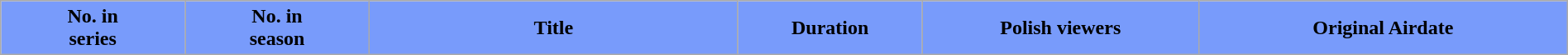<table class="wikitable plainrowheaders" style="width:100%; margin:auto;">
<tr>
<th style="background-color: #789BFB;" width="10%">No. in<br>series</th>
<th style="background-color: #789BFB;" width="10%">No. in<br>season</th>
<th style="background-color: #789BFB;" width="20%">Title</th>
<th style="background-color: #789BFB;" width="10%">Duration</th>
<th style="background-color: #789BFB;" width="15%">Polish viewers</th>
<th style="background-color: #789BFB;" width="20%">Original Airdate<br>






</th>
</tr>
</table>
